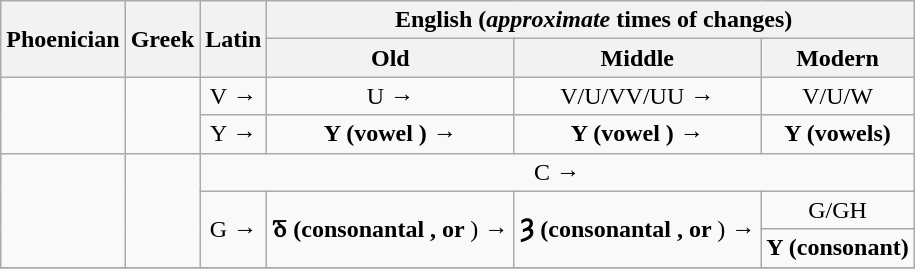<table class="wikitable" style="text-align:center">
<tr>
<th rowspan="2">Phoenician</th>
<th rowspan="2">Greek</th>
<th rowspan="2">Latin</th>
<th colspan="3"> English (<em>approximate</em> times of changes)</th>
</tr>
<tr>
<th>Old</th>
<th>Middle</th>
<th>Modern</th>
</tr>
<tr>
<td rowspan="2"></td>
<td rowspan="2"></td>
<td>V →</td>
<td>U →</td>
<td>V/U/VV/UU →</td>
<td>V/U/W</td>
</tr>
<tr>
<td>Y →</td>
<td><strong>Y (vowel )</strong> →</td>
<td><strong>Y (vowel )</strong> →</td>
<td><strong>Y (vowels)</strong></td>
</tr>
<tr>
<td rowspan="3"></td>
<td rowspan="3"></td>
<td colspan="4">C →</td>
</tr>
<tr>
<td rowspan="2">G →</td>
<td rowspan="2"><strong>Ᵹ (consonantal ,  or </strong>) →</td>
<td rowspan="2"><strong>Ȝ</strong> <strong>(consonantal ,  or </strong>) →</td>
<td>G/GH</td>
</tr>
<tr>
<td><strong>Y (consonant)</strong></td>
</tr>
<tr>
</tr>
</table>
